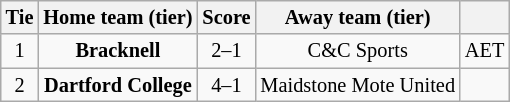<table class="wikitable" style="text-align:center; font-size:85%">
<tr>
<th>Tie</th>
<th>Home team (tier)</th>
<th>Score</th>
<th>Away team (tier)</th>
<th></th>
</tr>
<tr>
<td align="center">1</td>
<td><strong>Bracknell</strong></td>
<td align="center">2–1</td>
<td>C&C Sports</td>
<td>AET</td>
</tr>
<tr>
<td align="center">2</td>
<td><strong>Dartford College</strong></td>
<td align="center">4–1</td>
<td>Maidstone Mote United</td>
<td></td>
</tr>
</table>
